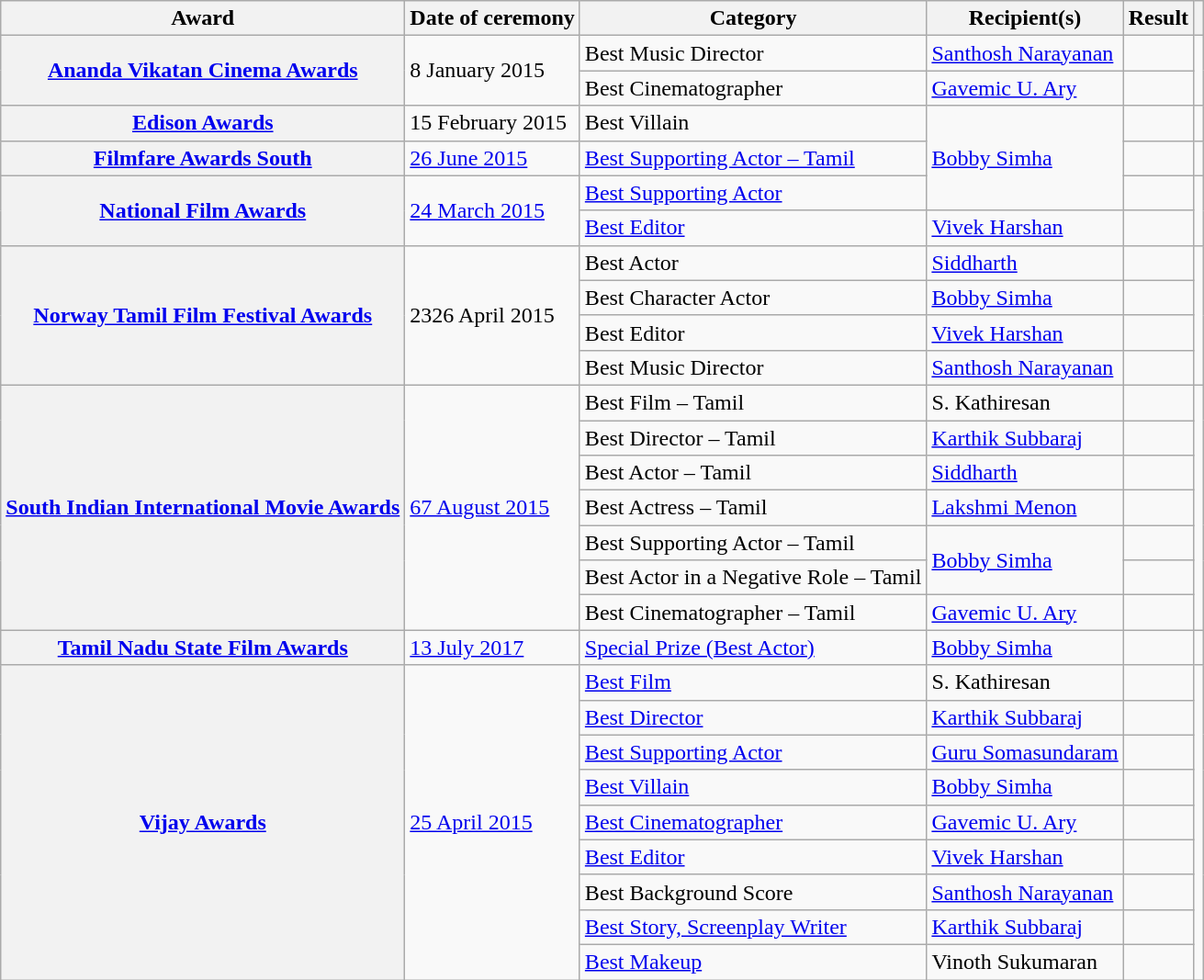<table class="wikitable plainrowheaders sortable">
<tr>
<th scope="col">Award</th>
<th scope="col">Date of ceremony</th>
<th scope="col">Category</th>
<th scope="col">Recipient(s)</th>
<th scope="col">Result</th>
<th scope="col" class="unsortable"></th>
</tr>
<tr>
<th rowspan="2" scope="row"><a href='#'>Ananda Vikatan Cinema Awards</a></th>
<td rowspan="2">8 January 2015</td>
<td>Best Music Director</td>
<td><a href='#'>Santhosh Narayanan</a></td>
<td></td>
<td rowspan="2" style="text-align:center;"><br></td>
</tr>
<tr>
<td>Best Cinematographer</td>
<td><a href='#'>Gavemic U. Ary</a></td>
<td></td>
</tr>
<tr>
<th scope="row"><a href='#'>Edison Awards</a></th>
<td>15 February 2015</td>
<td>Best Villain</td>
<td rowspan="3"><a href='#'>Bobby Simha</a></td>
<td></td>
<td style="text-align:center;"></td>
</tr>
<tr>
<th scope="row"><a href='#'>Filmfare Awards South</a></th>
<td><a href='#'>26 June 2015</a></td>
<td><a href='#'>Best Supporting Actor – Tamil</a></td>
<td></td>
<td style="text-align:center;"><br></td>
</tr>
<tr>
<th rowspan="2" scope="row"><a href='#'>National Film Awards</a></th>
<td rowspan="2"><a href='#'>24 March 2015</a></td>
<td><a href='#'>Best Supporting Actor</a></td>
<td></td>
<td rowspan="2" style="text-align:center;"><br><br></td>
</tr>
<tr>
<td><a href='#'>Best Editor</a></td>
<td><a href='#'>Vivek Harshan</a></td>
<td></td>
</tr>
<tr>
<th rowspan="4" scope="row"><a href='#'>Norway Tamil Film Festival Awards</a></th>
<td rowspan="4">2326 April 2015</td>
<td>Best Actor</td>
<td><a href='#'>Siddharth</a></td>
<td></td>
<td rowspan="4" style="text-align:center;"><br><br></td>
</tr>
<tr>
<td>Best Character Actor</td>
<td><a href='#'>Bobby Simha</a></td>
<td></td>
</tr>
<tr>
<td>Best Editor</td>
<td><a href='#'>Vivek Harshan</a></td>
<td></td>
</tr>
<tr>
<td>Best Music Director</td>
<td><a href='#'>Santhosh Narayanan</a></td>
<td></td>
</tr>
<tr>
<th rowspan="7" scope="row"><a href='#'>South Indian International Movie Awards</a></th>
<td rowspan="7"><a href='#'>67 August 2015</a></td>
<td>Best Film – Tamil</td>
<td>S. Kathiresan</td>
<td></td>
<td rowspan="7" style="text-align:center;"><br></td>
</tr>
<tr>
<td>Best Director – Tamil</td>
<td><a href='#'>Karthik Subbaraj</a></td>
<td></td>
</tr>
<tr>
<td>Best Actor – Tamil</td>
<td><a href='#'>Siddharth</a></td>
<td></td>
</tr>
<tr>
<td>Best Actress – Tamil</td>
<td><a href='#'>Lakshmi Menon</a></td>
<td></td>
</tr>
<tr>
<td>Best Supporting Actor – Tamil</td>
<td rowspan="2"><a href='#'>Bobby Simha</a></td>
<td></td>
</tr>
<tr>
<td>Best Actor in a Negative Role – Tamil</td>
<td></td>
</tr>
<tr>
<td>Best Cinematographer – Tamil</td>
<td><a href='#'>Gavemic U. Ary</a></td>
<td></td>
</tr>
<tr>
<th scope="row"><a href='#'>Tamil Nadu State Film Awards</a></th>
<td><a href='#'>13 July 2017</a></td>
<td><a href='#'>Special Prize (Best Actor)</a></td>
<td><a href='#'>Bobby Simha</a></td>
<td></td>
<td style="text-align:center;"></td>
</tr>
<tr>
<th rowspan="9" scope="row"><a href='#'>Vijay Awards</a></th>
<td rowspan="9"><a href='#'>25 April 2015</a></td>
<td><a href='#'>Best Film</a></td>
<td>S. Kathiresan</td>
<td></td>
<td rowspan="9" style="text-align:center;"><br></td>
</tr>
<tr>
<td><a href='#'>Best Director</a></td>
<td><a href='#'>Karthik Subbaraj</a></td>
<td></td>
</tr>
<tr>
<td><a href='#'>Best Supporting Actor</a></td>
<td><a href='#'>Guru Somasundaram</a></td>
<td></td>
</tr>
<tr>
<td><a href='#'>Best Villain</a></td>
<td><a href='#'>Bobby Simha</a></td>
<td></td>
</tr>
<tr>
<td><a href='#'>Best Cinematographer</a></td>
<td><a href='#'>Gavemic U. Ary</a></td>
<td></td>
</tr>
<tr>
<td><a href='#'>Best Editor</a></td>
<td><a href='#'>Vivek Harshan</a></td>
<td></td>
</tr>
<tr>
<td>Best Background Score</td>
<td><a href='#'>Santhosh Narayanan</a></td>
<td></td>
</tr>
<tr>
<td><a href='#'>Best Story, Screenplay Writer</a></td>
<td><a href='#'>Karthik Subbaraj</a></td>
<td></td>
</tr>
<tr>
<td><a href='#'>Best Makeup</a></td>
<td>Vinoth Sukumaran</td>
<td></td>
</tr>
</table>
